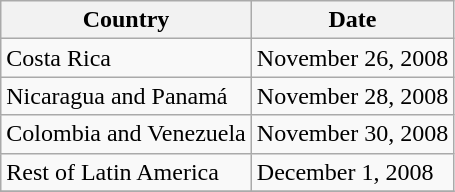<table class="wikitable" border="1">
<tr>
<th>Country</th>
<th>Date</th>
</tr>
<tr>
<td>Costa Rica</td>
<td>November 26, 2008</td>
</tr>
<tr>
<td>Nicaragua and Panamá</td>
<td>November 28, 2008</td>
</tr>
<tr>
<td>Colombia and Venezuela</td>
<td>November 30, 2008</td>
</tr>
<tr>
<td>Rest of Latin America</td>
<td>December 1, 2008</td>
</tr>
<tr>
</tr>
</table>
